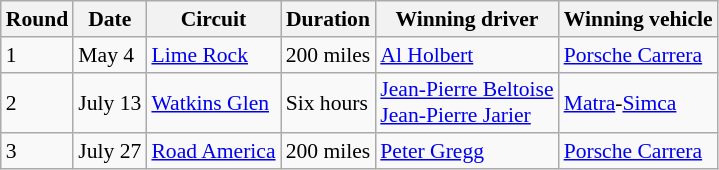<table class="wikitable" style="font-size: 90%;">
<tr>
<th>Round</th>
<th>Date</th>
<th>Circuit</th>
<th>Duration</th>
<th>Winning driver</th>
<th>Winning vehicle</th>
</tr>
<tr>
<td>1</td>
<td>May 4</td>
<td><a href='#'>Lime Rock</a></td>
<td>200 miles</td>
<td> <a href='#'>Al Holbert</a></td>
<td><a href='#'>Porsche Carrera</a></td>
</tr>
<tr>
<td>2</td>
<td>July 13</td>
<td><a href='#'>Watkins Glen</a></td>
<td>Six hours</td>
<td> <a href='#'>Jean-Pierre Beltoise</a><br> <a href='#'>Jean-Pierre Jarier</a></td>
<td><a href='#'>Matra</a>-<a href='#'>Simca</a></td>
</tr>
<tr>
<td>3</td>
<td>July 27</td>
<td><a href='#'>Road America</a></td>
<td>200 miles</td>
<td> <a href='#'>Peter Gregg</a></td>
<td><a href='#'>Porsche Carrera</a></td>
</tr>
</table>
